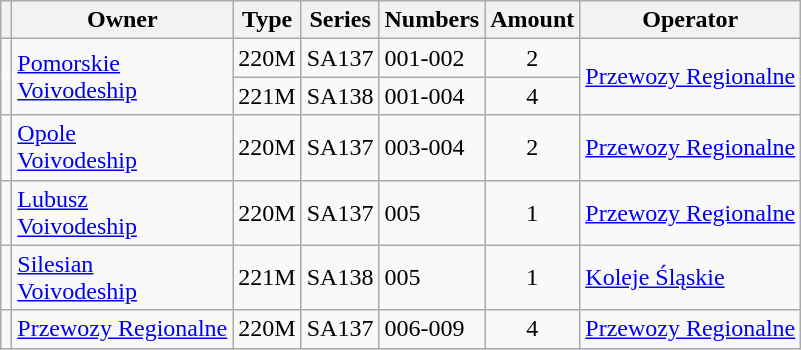<table class="wikitable sortable" style="font-size:100%;">
<tr>
<th></th>
<th>Owner</th>
<th>Type</th>
<th>Series</th>
<th>Numbers</th>
<th>Amount</th>
<th>Operator</th>
</tr>
<tr>
<td rowspan=2></td>
<td rowspan=2><a href='#'>Pomorskie <br> Voivodeship</a></td>
<td>220M</td>
<td>SA137</td>
<td>001-002</td>
<td align=center>2</td>
<td rowspan=2><a href='#'>Przewozy Regionalne</a></td>
</tr>
<tr>
<td>221M</td>
<td>SA138</td>
<td>001-004</td>
<td align=center>4</td>
</tr>
<tr>
<td></td>
<td><a href='#'>Opole <br> Voivodeship</a></td>
<td>220M</td>
<td>SA137</td>
<td>003-004</td>
<td align=center>2</td>
<td><a href='#'>Przewozy Regionalne</a></td>
</tr>
<tr>
<td></td>
<td><a href='#'>Lubusz <br> Voivodeship</a></td>
<td>220M</td>
<td>SA137</td>
<td>005</td>
<td align=center>1</td>
<td><a href='#'>Przewozy Regionalne</a></td>
</tr>
<tr>
<td></td>
<td><a href='#'>Silesian <br> Voivodeship</a></td>
<td>221M</td>
<td>SA138</td>
<td>005</td>
<td align=center>1</td>
<td><a href='#'>Koleje Śląskie</a></td>
</tr>
<tr>
<td></td>
<td><a href='#'>Przewozy Regionalne</a></td>
<td>220M</td>
<td>SA137</td>
<td>006-009</td>
<td align="center">4</td>
<td><a href='#'>Przewozy Regionalne</a></td>
</tr>
</table>
